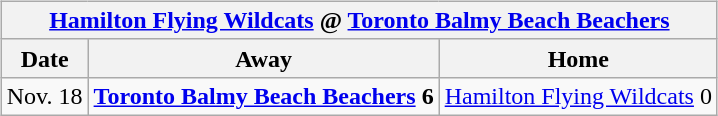<table cellspacing="10">
<tr>
<td valign="top"><br><table class="wikitable">
<tr>
<th colspan="4"><a href='#'>Hamilton Flying Wildcats</a> @ <a href='#'>Toronto Balmy Beach Beachers</a></th>
</tr>
<tr>
<th>Date</th>
<th>Away</th>
<th>Home</th>
</tr>
<tr>
<td>Nov. 18</td>
<td><strong><a href='#'>Toronto Balmy Beach Beachers</a> 6</strong></td>
<td><a href='#'>Hamilton Flying Wildcats</a> 0</td>
</tr>
</table>
</td>
</tr>
</table>
